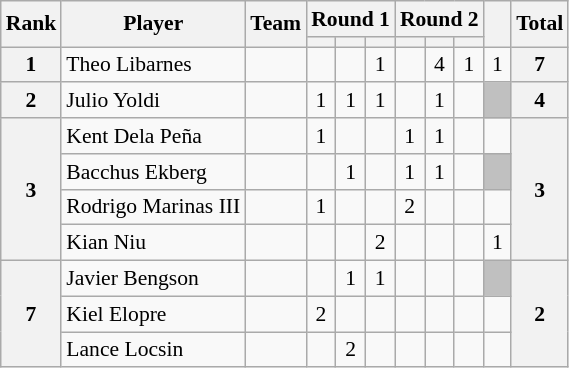<table class="wikitable" style="text-align:center; font-size:90%">
<tr>
<th rowspan=2>Rank</th>
<th rowspan=2>Player</th>
<th rowspan=2>Team</th>
<th colspan=3>Round 1</th>
<th colspan=3>Round 2</th>
<th rowspan=2>    </th>
<th rowspan=2>Total</th>
</tr>
<tr>
<th></th>
<th></th>
<th></th>
<th></th>
<th></th>
<th></th>
</tr>
<tr>
<th>1</th>
<td align=left> Theo Libarnes</td>
<td align=left></td>
<td></td>
<td></td>
<td>1</td>
<td></td>
<td>4</td>
<td>1</td>
<td>1</td>
<th>7</th>
</tr>
<tr>
<th>2</th>
<td align=left> Julio Yoldi</td>
<td align=left></td>
<td>1</td>
<td>1</td>
<td>1</td>
<td></td>
<td>1</td>
<td></td>
<td bgcolor=silver></td>
<th>4</th>
</tr>
<tr>
<th rowspan=4>3</th>
<td align=left> Kent Dela Peña</td>
<td align=left></td>
<td>1</td>
<td></td>
<td></td>
<td>1</td>
<td>1</td>
<td></td>
<td></td>
<th rowspan=4>3</th>
</tr>
<tr>
<td align=left> Bacchus Ekberg</td>
<td align=left></td>
<td></td>
<td>1</td>
<td></td>
<td>1</td>
<td>1</td>
<td></td>
<td bgcolor=silver></td>
</tr>
<tr>
<td align=left> Rodrigo Marinas III</td>
<td align=left></td>
<td>1</td>
<td></td>
<td></td>
<td>2</td>
<td></td>
<td></td>
<td></td>
</tr>
<tr>
<td align=left> Kian Niu</td>
<td align=left></td>
<td></td>
<td></td>
<td>2</td>
<td></td>
<td></td>
<td></td>
<td>1</td>
</tr>
<tr>
<th rowspan=3>7</th>
<td align=left> Javier Bengson</td>
<td align=left></td>
<td></td>
<td>1</td>
<td>1</td>
<td></td>
<td></td>
<td></td>
<td bgcolor=silver></td>
<th rowspan=3>2</th>
</tr>
<tr>
<td align=left> Kiel Elopre</td>
<td align=left></td>
<td>2</td>
<td></td>
<td></td>
<td></td>
<td></td>
<td></td>
<td></td>
</tr>
<tr>
<td align=left> Lance Locsin</td>
<td align=left></td>
<td></td>
<td>2</td>
<td></td>
<td></td>
<td></td>
<td></td>
<td><br></td>
</tr>
</table>
